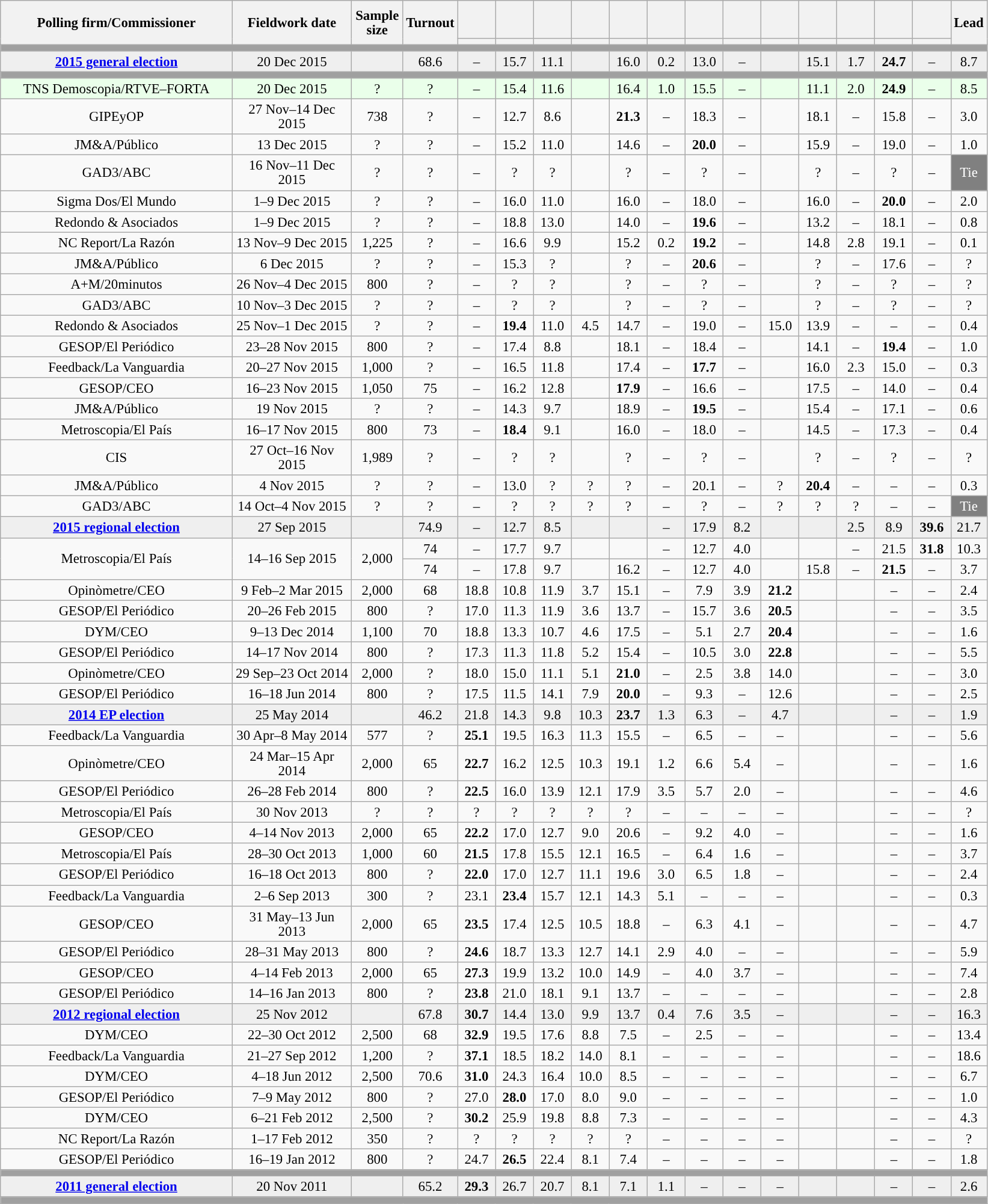<table class="wikitable collapsible collapsed" style="text-align:center; font-size:95%; line-height:16px;">
<tr style="height:42px; background-color:#E9E9E9">
<th style="width:250px;" rowspan="2">Polling firm/Commissioner</th>
<th style="width:125px;" rowspan="2">Fieldwork date</th>
<th style="width:50px;" rowspan="2">Sample size</th>
<th style="width:45px;" rowspan="2">Turnout</th>
<th style="width:35px;"></th>
<th style="width:35px;"></th>
<th style="width:35px;"></th>
<th style="width:35px;"></th>
<th style="width:35px;"></th>
<th style="width:35px;"></th>
<th style="width:35px;"></th>
<th style="width:35px;"></th>
<th style="width:35px;"></th>
<th style="width:35px;"><br></th>
<th style="width:35px;"></th>
<th style="width:35px;"></th>
<th style="width:35px;"></th>
<th style="width:30px;" rowspan="2">Lead</th>
</tr>
<tr>
<th style="color:inherit;background:"></th>
<th style="color:inherit;background:"></th>
<th style="color:inherit;background:"></th>
<th style="color:inherit;background:"></th>
<th style="color:inherit;background:"></th>
<th style="color:inherit;background:"></th>
<th style="color:inherit;background:"></th>
<th style="color:inherit;background:"></th>
<th style="color:inherit;background:"></th>
<th style="color:inherit;background:"></th>
<th style="color:inherit;background:"></th>
<th style="color:inherit;background:"></th>
<th style="color:inherit;background:"></th>
</tr>
<tr>
<td colspan="18" style="background:#A0A0A0"></td>
</tr>
<tr style="background:#EFEFEF;">
<td><strong><a href='#'>2015 general election</a></strong></td>
<td>20 Dec 2015</td>
<td></td>
<td>68.6</td>
<td>–</td>
<td>15.7<br></td>
<td>11.1<br></td>
<td></td>
<td>16.0<br></td>
<td>0.2<br></td>
<td>13.0<br></td>
<td>–</td>
<td></td>
<td>15.1<br></td>
<td>1.7<br></td>
<td><strong>24.7</strong><br></td>
<td>–</td>
<td style="background:">8.7</td>
</tr>
<tr>
<td colspan="18" style="background:#A0A0A0"></td>
</tr>
<tr style="background:#EAFFEA;">
<td>TNS Demoscopia/RTVE–FORTA</td>
<td>20 Dec 2015</td>
<td>?</td>
<td>?</td>
<td>–</td>
<td>15.4<br></td>
<td>11.6<br></td>
<td></td>
<td>16.4<br></td>
<td>1.0<br></td>
<td>15.5<br></td>
<td>–</td>
<td></td>
<td>11.1<br></td>
<td>2.0<br></td>
<td><strong>24.9</strong><br></td>
<td>–</td>
<td style="background:">8.5</td>
</tr>
<tr>
<td>GIPEyOP</td>
<td>27 Nov–14 Dec 2015</td>
<td>738</td>
<td>?</td>
<td>–</td>
<td>12.7<br></td>
<td>8.6<br></td>
<td></td>
<td><strong>21.3</strong><br></td>
<td>–</td>
<td>18.3<br></td>
<td>–</td>
<td></td>
<td>18.1<br></td>
<td>–</td>
<td>15.8<br></td>
<td>–</td>
<td style="background:">3.0</td>
</tr>
<tr>
<td>JM&A/Público</td>
<td>13 Dec 2015</td>
<td>?</td>
<td>?</td>
<td>–</td>
<td>15.2<br></td>
<td>11.0<br></td>
<td></td>
<td>14.6<br></td>
<td>–</td>
<td><strong>20.0</strong><br></td>
<td>–</td>
<td></td>
<td>15.9<br></td>
<td>–</td>
<td>19.0<br></td>
<td>–</td>
<td style="background:">1.0</td>
</tr>
<tr>
<td>GAD3/ABC</td>
<td>16 Nov–11 Dec 2015</td>
<td>?</td>
<td>?</td>
<td>–</td>
<td>?<br></td>
<td>?<br></td>
<td></td>
<td>?<br></td>
<td>–</td>
<td>?<br></td>
<td>–</td>
<td></td>
<td>?<br></td>
<td>–</td>
<td>?<br></td>
<td>–</td>
<td style="background:gray;color:white;">Tie</td>
</tr>
<tr>
<td>Sigma Dos/El Mundo</td>
<td>1–9 Dec 2015</td>
<td>?</td>
<td>?</td>
<td>–</td>
<td>16.0<br></td>
<td>11.0<br></td>
<td></td>
<td>16.0<br></td>
<td>–</td>
<td>18.0<br></td>
<td>–</td>
<td></td>
<td>16.0<br></td>
<td>–</td>
<td><strong>20.0</strong><br></td>
<td>–</td>
<td style="background:">2.0</td>
</tr>
<tr>
<td>Redondo & Asociados</td>
<td>1–9 Dec 2015</td>
<td>?</td>
<td>?</td>
<td>–</td>
<td>18.8<br></td>
<td>13.0<br></td>
<td></td>
<td>14.0<br></td>
<td>–</td>
<td><strong>19.6</strong><br></td>
<td>–</td>
<td></td>
<td>13.2<br></td>
<td>–</td>
<td>18.1<br></td>
<td>–</td>
<td style="background:">0.8</td>
</tr>
<tr>
<td>NC Report/La Razón</td>
<td>13 Nov–9 Dec 2015</td>
<td>1,225</td>
<td>?</td>
<td>–</td>
<td>16.6<br></td>
<td>9.9<br></td>
<td></td>
<td>15.2<br></td>
<td>0.2<br></td>
<td><strong>19.2</strong><br></td>
<td>–</td>
<td></td>
<td>14.8<br></td>
<td>2.8<br></td>
<td>19.1<br></td>
<td>–</td>
<td style="background:">0.1</td>
</tr>
<tr>
<td>JM&A/Público</td>
<td>6 Dec 2015</td>
<td>?</td>
<td>?</td>
<td>–</td>
<td>15.3<br></td>
<td>?<br></td>
<td></td>
<td>?<br></td>
<td>–</td>
<td><strong>20.6</strong><br></td>
<td>–</td>
<td></td>
<td>?<br></td>
<td>–</td>
<td>17.6<br></td>
<td>–</td>
<td style="background:">?</td>
</tr>
<tr>
<td>A+M/20minutos</td>
<td>26 Nov–4 Dec 2015</td>
<td>800</td>
<td>?</td>
<td>–</td>
<td>?<br></td>
<td>?<br></td>
<td></td>
<td>?<br></td>
<td>–</td>
<td>?<br></td>
<td>–</td>
<td></td>
<td>?<br></td>
<td>–</td>
<td>?<br></td>
<td>–</td>
<td style="background:">?</td>
</tr>
<tr>
<td>GAD3/ABC</td>
<td>10 Nov–3 Dec 2015</td>
<td>?</td>
<td>?</td>
<td>–</td>
<td>?<br></td>
<td>?<br></td>
<td></td>
<td>?<br></td>
<td>–</td>
<td>?<br></td>
<td>–</td>
<td></td>
<td>?<br></td>
<td>–</td>
<td>?<br></td>
<td>–</td>
<td style="background:">?</td>
</tr>
<tr>
<td>Redondo & Asociados</td>
<td>25 Nov–1 Dec 2015</td>
<td>?</td>
<td>?</td>
<td>–</td>
<td><strong>19.4</strong><br></td>
<td>11.0<br></td>
<td>4.5<br></td>
<td>14.7<br></td>
<td>–</td>
<td>19.0<br></td>
<td>–</td>
<td>15.0<br></td>
<td>13.9<br></td>
<td>–</td>
<td>–</td>
<td>–</td>
<td style="background:">0.4</td>
</tr>
<tr>
<td>GESOP/El Periódico</td>
<td>23–28 Nov 2015</td>
<td>800</td>
<td>?</td>
<td>–</td>
<td>17.4<br></td>
<td>8.8<br></td>
<td></td>
<td>18.1<br></td>
<td>–</td>
<td>18.4<br></td>
<td>–</td>
<td></td>
<td>14.1<br></td>
<td>–</td>
<td><strong>19.4</strong><br></td>
<td>–</td>
<td style="background:">1.0</td>
</tr>
<tr>
<td>Feedback/La Vanguardia</td>
<td>20–27 Nov 2015</td>
<td>1,000</td>
<td>?</td>
<td>–</td>
<td>16.5<br></td>
<td>11.8<br></td>
<td></td>
<td>17.4<br></td>
<td>–</td>
<td><strong>17.7</strong><br></td>
<td>–</td>
<td></td>
<td>16.0<br></td>
<td>2.3<br></td>
<td>15.0<br></td>
<td>–</td>
<td style="background:">0.3</td>
</tr>
<tr>
<td>GESOP/CEO</td>
<td>16–23 Nov 2015</td>
<td>1,050</td>
<td>75</td>
<td>–</td>
<td>16.2<br></td>
<td>12.8<br></td>
<td></td>
<td><strong>17.9</strong><br></td>
<td>–</td>
<td>16.6<br></td>
<td>–</td>
<td></td>
<td>17.5<br></td>
<td>–</td>
<td>14.0<br></td>
<td>–</td>
<td style="background:">0.4</td>
</tr>
<tr>
<td>JM&A/Público</td>
<td>19 Nov 2015</td>
<td>?</td>
<td>?</td>
<td>–</td>
<td>14.3<br></td>
<td>9.7<br></td>
<td></td>
<td>18.9<br></td>
<td>–</td>
<td><strong>19.5</strong><br></td>
<td>–</td>
<td></td>
<td>15.4<br></td>
<td>–</td>
<td>17.1<br></td>
<td>–</td>
<td style="background:">0.6</td>
</tr>
<tr>
<td>Metroscopia/El País</td>
<td>16–17 Nov 2015</td>
<td>800</td>
<td>73</td>
<td>–</td>
<td><strong>18.4</strong><br></td>
<td>9.1<br></td>
<td></td>
<td>16.0<br></td>
<td>–</td>
<td>18.0<br></td>
<td>–</td>
<td></td>
<td>14.5<br></td>
<td>–</td>
<td>17.3<br></td>
<td>–</td>
<td style="background:">0.4</td>
</tr>
<tr>
<td>CIS</td>
<td>27 Oct–16 Nov 2015</td>
<td>1,989</td>
<td>?</td>
<td>–</td>
<td>?<br></td>
<td>?<br></td>
<td></td>
<td>?<br></td>
<td>–</td>
<td>?<br></td>
<td>–</td>
<td></td>
<td>?<br></td>
<td>–</td>
<td>?<br></td>
<td>–</td>
<td style="background:">?</td>
</tr>
<tr>
<td>JM&A/Público</td>
<td>4 Nov 2015</td>
<td>?</td>
<td>?</td>
<td>–</td>
<td>13.0<br></td>
<td>?<br></td>
<td>?<br></td>
<td>?<br></td>
<td>–</td>
<td>20.1<br></td>
<td>–</td>
<td>?<br></td>
<td><strong>20.4</strong><br></td>
<td>–</td>
<td>–</td>
<td>–</td>
<td style="background:">0.3</td>
</tr>
<tr>
<td>GAD3/ABC</td>
<td>14 Oct–4 Nov 2015</td>
<td>?</td>
<td>?</td>
<td>–</td>
<td>?<br></td>
<td>?<br></td>
<td>?<br></td>
<td>?<br></td>
<td>–</td>
<td>?<br></td>
<td>–</td>
<td>?<br></td>
<td>?<br></td>
<td>?<br></td>
<td>–</td>
<td>–</td>
<td style="background:gray;color:white;">Tie</td>
</tr>
<tr style="background:#EFEFEF;">
<td><strong><a href='#'>2015 regional election</a></strong></td>
<td>27 Sep 2015</td>
<td></td>
<td>74.9</td>
<td>–</td>
<td>12.7<br></td>
<td>8.5<br></td>
<td></td>
<td></td>
<td>–</td>
<td>17.9<br></td>
<td>8.2<br></td>
<td></td>
<td></td>
<td>2.5<br></td>
<td>8.9<br></td>
<td><strong>39.6</strong><br></td>
<td style="background:">21.7</td>
</tr>
<tr>
<td rowspan="2">Metroscopia/El País</td>
<td rowspan="2">14–16 Sep 2015</td>
<td rowspan="2">2,000</td>
<td>74</td>
<td>–</td>
<td>17.7<br></td>
<td>9.7<br></td>
<td></td>
<td></td>
<td>–</td>
<td>12.7<br></td>
<td>4.0<br></td>
<td></td>
<td></td>
<td>–</td>
<td>21.5<br></td>
<td><strong>31.8</strong><br></td>
<td style="background:">10.3</td>
</tr>
<tr>
<td>74</td>
<td>–</td>
<td>17.8<br></td>
<td>9.7<br></td>
<td></td>
<td>16.2<br></td>
<td>–</td>
<td>12.7<br></td>
<td>4.0<br></td>
<td></td>
<td>15.8<br></td>
<td>–</td>
<td><strong>21.5</strong><br></td>
<td>–</td>
<td style="background:">3.7</td>
</tr>
<tr>
<td>Opinòmetre/CEO</td>
<td>9 Feb–2 Mar 2015</td>
<td>2,000</td>
<td>68</td>
<td>18.8<br></td>
<td>10.8<br></td>
<td>11.9<br></td>
<td>3.7<br></td>
<td>15.1<br></td>
<td>–</td>
<td>7.9<br></td>
<td>3.9<br></td>
<td><strong>21.2</strong><br></td>
<td></td>
<td></td>
<td>–</td>
<td>–</td>
<td style="background:">2.4</td>
</tr>
<tr>
<td>GESOP/El Periódico</td>
<td>20–26 Feb 2015</td>
<td>800</td>
<td>?</td>
<td>17.0<br></td>
<td>11.3<br></td>
<td>11.9<br></td>
<td>3.6<br></td>
<td>13.7<br></td>
<td>–</td>
<td>15.7<br></td>
<td>3.6<br></td>
<td><strong>20.5</strong><br></td>
<td></td>
<td></td>
<td>–</td>
<td>–</td>
<td style="background:">3.5</td>
</tr>
<tr>
<td>DYM/CEO</td>
<td>9–13 Dec 2014</td>
<td>1,100</td>
<td>70</td>
<td>18.8<br></td>
<td>13.3<br></td>
<td>10.7<br></td>
<td>4.6<br></td>
<td>17.5<br></td>
<td>–</td>
<td>5.1<br></td>
<td>2.7<br></td>
<td><strong>20.4</strong><br></td>
<td></td>
<td></td>
<td>–</td>
<td>–</td>
<td style="background:">1.6</td>
</tr>
<tr>
<td>GESOP/El Periódico</td>
<td>14–17 Nov 2014</td>
<td>800</td>
<td>?</td>
<td>17.3<br></td>
<td>11.3<br></td>
<td>11.8<br></td>
<td>5.2<br></td>
<td>15.4<br></td>
<td>–</td>
<td>10.5<br></td>
<td>3.0<br></td>
<td><strong>22.8</strong><br></td>
<td></td>
<td></td>
<td>–</td>
<td>–</td>
<td style="background:">5.5</td>
</tr>
<tr>
<td>Opinòmetre/CEO</td>
<td>29 Sep–23 Oct 2014</td>
<td>2,000</td>
<td>?</td>
<td>18.0<br></td>
<td>15.0<br></td>
<td>11.1<br></td>
<td>5.1<br></td>
<td><strong>21.0</strong><br></td>
<td>–</td>
<td>2.5<br></td>
<td>3.8<br></td>
<td>14.0<br></td>
<td></td>
<td></td>
<td>–</td>
<td>–</td>
<td style="background:">3.0</td>
</tr>
<tr>
<td>GESOP/El Periódico</td>
<td>16–18 Jun 2014</td>
<td>800</td>
<td>?</td>
<td>17.5<br></td>
<td>11.5<br></td>
<td>14.1<br></td>
<td>7.9<br></td>
<td><strong>20.0</strong><br></td>
<td>–</td>
<td>9.3<br></td>
<td>–</td>
<td>12.6<br></td>
<td></td>
<td></td>
<td>–</td>
<td>–</td>
<td style="background:">2.5</td>
</tr>
<tr style="background:#EFEFEF;">
<td><strong><a href='#'>2014 EP election</a></strong></td>
<td>25 May 2014</td>
<td></td>
<td>46.2</td>
<td>21.8<br></td>
<td>14.3<br></td>
<td>9.8<br></td>
<td>10.3<br></td>
<td><strong>23.7</strong><br></td>
<td>1.3<br></td>
<td>6.3<br></td>
<td>–</td>
<td>4.7<br></td>
<td></td>
<td></td>
<td>–</td>
<td>–</td>
<td style="background:">1.9</td>
</tr>
<tr>
<td>Feedback/La Vanguardia</td>
<td>30 Apr–8 May 2014</td>
<td>577</td>
<td>?</td>
<td><strong>25.1</strong><br></td>
<td>19.5<br></td>
<td>16.3<br></td>
<td>11.3<br></td>
<td>15.5<br></td>
<td>–</td>
<td>6.5<br></td>
<td>–</td>
<td>–</td>
<td></td>
<td></td>
<td>–</td>
<td>–</td>
<td style="background:">5.6</td>
</tr>
<tr>
<td>Opinòmetre/CEO</td>
<td>24 Mar–15 Apr 2014</td>
<td>2,000</td>
<td>65</td>
<td><strong>22.7</strong><br></td>
<td>16.2<br></td>
<td>12.5<br></td>
<td>10.3<br></td>
<td>19.1<br></td>
<td>1.2<br></td>
<td>6.6<br></td>
<td>5.4<br></td>
<td>–</td>
<td></td>
<td></td>
<td>–</td>
<td>–</td>
<td style="background:">1.6</td>
</tr>
<tr>
<td>GESOP/El Periódico</td>
<td>26–28 Feb 2014</td>
<td>800</td>
<td>?</td>
<td><strong>22.5</strong><br></td>
<td>16.0<br></td>
<td>13.9<br></td>
<td>12.1<br></td>
<td>17.9<br></td>
<td>3.5<br></td>
<td>5.7<br></td>
<td>2.0<br></td>
<td>–</td>
<td></td>
<td></td>
<td>–</td>
<td>–</td>
<td style="background:">4.6</td>
</tr>
<tr>
<td>Metroscopia/El País</td>
<td>30 Nov 2013</td>
<td>?</td>
<td>?</td>
<td>?<br></td>
<td>?<br></td>
<td>?<br></td>
<td>?<br></td>
<td>?<br></td>
<td>–</td>
<td>–</td>
<td>–</td>
<td>–</td>
<td></td>
<td></td>
<td>–</td>
<td>–</td>
<td style="background:">?</td>
</tr>
<tr>
<td>GESOP/CEO</td>
<td>4–14 Nov 2013</td>
<td>2,000</td>
<td>65</td>
<td><strong>22.2</strong><br></td>
<td>17.0<br></td>
<td>12.7<br></td>
<td>9.0<br></td>
<td>20.6<br></td>
<td>–</td>
<td>9.2<br></td>
<td>4.0<br></td>
<td>–</td>
<td></td>
<td></td>
<td>–</td>
<td>–</td>
<td style="background:">1.6</td>
</tr>
<tr>
<td>Metroscopia/El País</td>
<td>28–30 Oct 2013</td>
<td>1,000</td>
<td>60</td>
<td><strong>21.5</strong><br></td>
<td>17.8<br></td>
<td>15.5<br></td>
<td>12.1<br></td>
<td>16.5<br></td>
<td>–</td>
<td>6.4<br></td>
<td>1.6<br></td>
<td>–</td>
<td></td>
<td></td>
<td>–</td>
<td>–</td>
<td style="background:">3.7</td>
</tr>
<tr>
<td>GESOP/El Periódico</td>
<td>16–18 Oct 2013</td>
<td>800</td>
<td>?</td>
<td><strong>22.0</strong><br></td>
<td>17.0<br></td>
<td>12.7<br></td>
<td>11.1<br></td>
<td>19.6<br></td>
<td>3.0<br></td>
<td>6.5<br></td>
<td>1.8<br></td>
<td>–</td>
<td></td>
<td></td>
<td>–</td>
<td>–</td>
<td style="background:">2.4</td>
</tr>
<tr>
<td>Feedback/La Vanguardia</td>
<td>2–6 Sep 2013</td>
<td>300</td>
<td>?</td>
<td>23.1<br></td>
<td><strong>23.4</strong><br></td>
<td>15.7<br></td>
<td>12.1<br></td>
<td>14.3<br></td>
<td>5.1<br></td>
<td>–</td>
<td>–</td>
<td>–</td>
<td></td>
<td></td>
<td>–</td>
<td>–</td>
<td style="background:">0.3</td>
</tr>
<tr>
<td>GESOP/CEO</td>
<td>31 May–13 Jun 2013</td>
<td>2,000</td>
<td>65</td>
<td><strong>23.5</strong><br></td>
<td>17.4<br></td>
<td>12.5<br></td>
<td>10.5<br></td>
<td>18.8<br></td>
<td>–</td>
<td>6.3<br></td>
<td>4.1<br></td>
<td>–</td>
<td></td>
<td></td>
<td>–</td>
<td>–</td>
<td style="background:">4.7</td>
</tr>
<tr>
<td>GESOP/El Periódico</td>
<td>28–31 May 2013</td>
<td>800</td>
<td>?</td>
<td><strong>24.6</strong><br></td>
<td>18.7<br></td>
<td>13.3<br></td>
<td>12.7<br></td>
<td>14.1<br></td>
<td>2.9<br></td>
<td>4.0<br></td>
<td>–</td>
<td>–</td>
<td></td>
<td></td>
<td>–</td>
<td>–</td>
<td style="background:">5.9</td>
</tr>
<tr>
<td>GESOP/CEO</td>
<td>4–14 Feb 2013</td>
<td>2,000</td>
<td>65</td>
<td><strong>27.3</strong><br></td>
<td>19.9<br></td>
<td>13.2<br></td>
<td>10.0<br></td>
<td>14.9<br></td>
<td>–</td>
<td>4.0<br></td>
<td>3.7<br></td>
<td>–</td>
<td></td>
<td></td>
<td>–</td>
<td>–</td>
<td style="background:">7.4</td>
</tr>
<tr>
<td>GESOP/El Periódico</td>
<td>14–16 Jan 2013</td>
<td>800</td>
<td>?</td>
<td><strong>23.8</strong><br></td>
<td>21.0<br></td>
<td>18.1<br></td>
<td>9.1<br></td>
<td>13.7<br></td>
<td>–</td>
<td>–</td>
<td>–</td>
<td>–</td>
<td></td>
<td></td>
<td>–</td>
<td>–</td>
<td style="background:">2.8</td>
</tr>
<tr style="background:#EFEFEF;">
<td><strong><a href='#'>2012 regional election</a></strong></td>
<td>25 Nov 2012</td>
<td></td>
<td>67.8</td>
<td><strong>30.7</strong><br></td>
<td>14.4<br></td>
<td>13.0<br></td>
<td>9.9<br></td>
<td>13.7<br></td>
<td>0.4<br></td>
<td>7.6<br></td>
<td>3.5<br></td>
<td>–</td>
<td></td>
<td></td>
<td>–</td>
<td>–</td>
<td style="background:">16.3</td>
</tr>
<tr>
<td>DYM/CEO</td>
<td>22–30 Oct 2012</td>
<td>2,500</td>
<td>68</td>
<td><strong>32.9</strong><br></td>
<td>19.5<br></td>
<td>17.6<br></td>
<td>8.8<br></td>
<td>7.5<br></td>
<td>–</td>
<td>2.5<br></td>
<td>–</td>
<td>–</td>
<td></td>
<td></td>
<td>–</td>
<td>–</td>
<td style="background:">13.4</td>
</tr>
<tr>
<td>Feedback/La Vanguardia</td>
<td>21–27 Sep 2012</td>
<td>1,200</td>
<td>?</td>
<td><strong>37.1</strong><br></td>
<td>18.5<br></td>
<td>18.2<br></td>
<td>14.0<br></td>
<td>8.1<br></td>
<td>–</td>
<td>–</td>
<td>–</td>
<td>–</td>
<td></td>
<td></td>
<td>–</td>
<td>–</td>
<td style="background:">18.6</td>
</tr>
<tr>
<td>DYM/CEO</td>
<td>4–18 Jun 2012</td>
<td>2,500</td>
<td>70.6</td>
<td><strong>31.0</strong><br></td>
<td>24.3<br></td>
<td>16.4<br></td>
<td>10.0<br></td>
<td>8.5<br></td>
<td>–</td>
<td>–</td>
<td>–</td>
<td>–</td>
<td></td>
<td></td>
<td>–</td>
<td>–</td>
<td style="background:">6.7</td>
</tr>
<tr>
<td>GESOP/El Periódico</td>
<td>7–9 May 2012</td>
<td>800</td>
<td>?</td>
<td>27.0<br></td>
<td><strong>28.0</strong><br></td>
<td>17.0<br></td>
<td>8.0<br></td>
<td>9.0<br></td>
<td>–</td>
<td>–</td>
<td>–</td>
<td>–</td>
<td></td>
<td></td>
<td>–</td>
<td>–</td>
<td style="background:">1.0</td>
</tr>
<tr>
<td>DYM/CEO</td>
<td>6–21 Feb 2012</td>
<td>2,500</td>
<td>?</td>
<td><strong>30.2</strong><br></td>
<td>25.9<br></td>
<td>19.8<br></td>
<td>8.8<br></td>
<td>7.3<br></td>
<td>–</td>
<td>–</td>
<td>–</td>
<td>–</td>
<td></td>
<td></td>
<td>–</td>
<td>–</td>
<td style="background:">4.3</td>
</tr>
<tr>
<td>NC Report/La Razón</td>
<td>1–17 Feb 2012</td>
<td>350</td>
<td>?</td>
<td>?<br></td>
<td>?<br></td>
<td>?<br></td>
<td>?<br></td>
<td>?<br></td>
<td>–</td>
<td>–</td>
<td>–</td>
<td>–</td>
<td></td>
<td></td>
<td>–</td>
<td>–</td>
<td style="background:">?</td>
</tr>
<tr>
<td>GESOP/El Periódico</td>
<td>16–19 Jan 2012</td>
<td>800</td>
<td>?</td>
<td>24.7<br></td>
<td><strong>26.5</strong><br></td>
<td>22.4<br></td>
<td>8.1<br></td>
<td>7.4<br></td>
<td>–</td>
<td>–</td>
<td>–</td>
<td>–</td>
<td></td>
<td></td>
<td>–</td>
<td>–</td>
<td style="background:">1.8</td>
</tr>
<tr>
<td colspan="18" style="background:#A0A0A0"></td>
</tr>
<tr style="background:#EFEFEF;">
<td><strong><a href='#'>2011 general election</a></strong></td>
<td>20 Nov 2011</td>
<td></td>
<td>65.2</td>
<td><strong>29.3</strong><br></td>
<td>26.7<br></td>
<td>20.7<br></td>
<td>8.1<br></td>
<td>7.1<br></td>
<td>1.1<br></td>
<td>–</td>
<td>–</td>
<td>–</td>
<td></td>
<td></td>
<td>–</td>
<td>–</td>
<td style="background:">2.6</td>
</tr>
<tr>
<td colspan="18" style="background:#A0A0A0"></td>
</tr>
</table>
